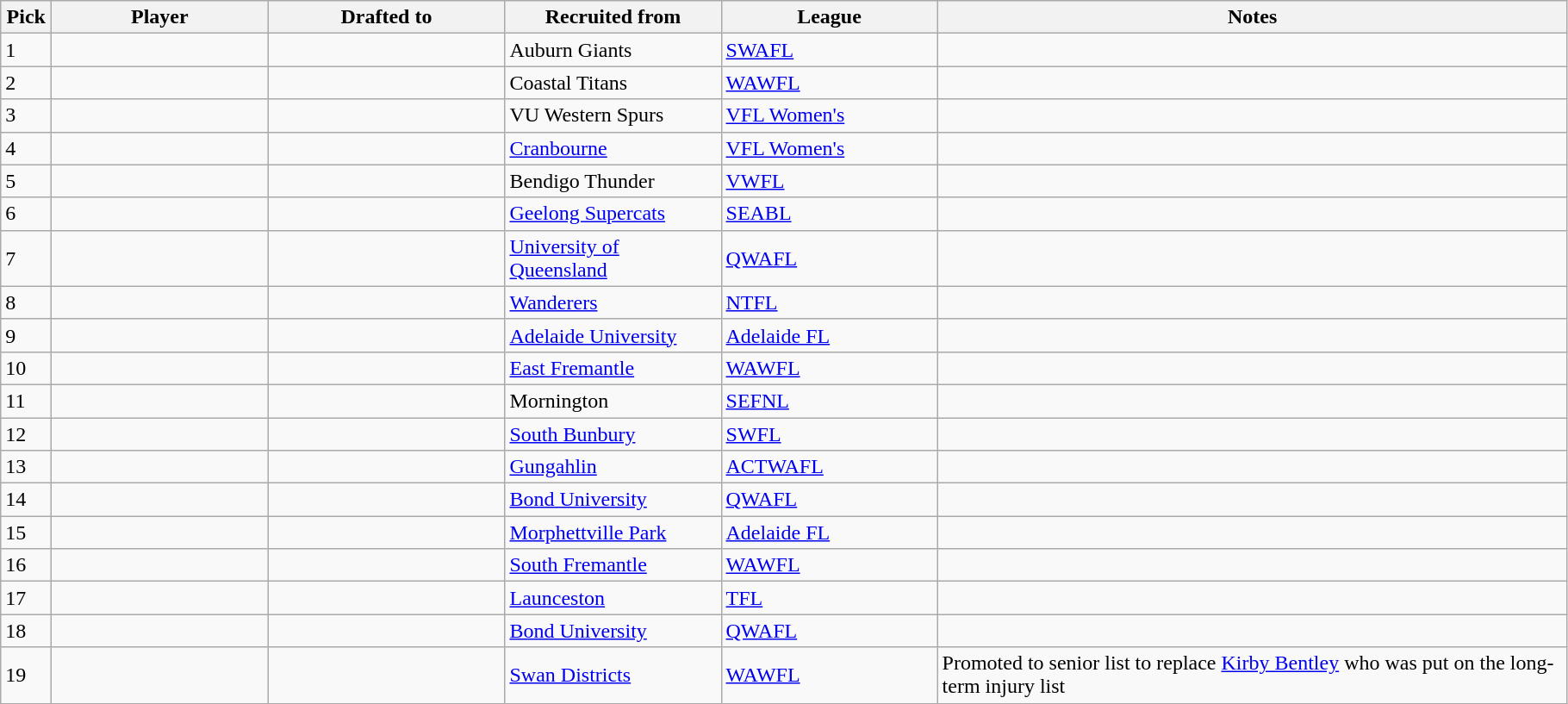<table class="wikitable sortable">
<tr>
<th scope="col" style="width:2em">Pick</th>
<th scope="col" style="width:10em">Player</th>
<th scope="col" style="width:11em">Drafted to</th>
<th scope="col" style="width:10em">Recruited from</th>
<th scope="col" style="width:10em">League</th>
<th scope="col" style="width:30em">Notes</th>
</tr>
<tr>
<td>1</td>
<td></td>
<td></td>
<td>Auburn Giants</td>
<td><a href='#'>SWAFL</a></td>
<td></td>
</tr>
<tr>
<td>2</td>
<td></td>
<td></td>
<td>Coastal Titans</td>
<td><a href='#'>WAWFL</a></td>
<td></td>
</tr>
<tr>
<td>3</td>
<td></td>
<td></td>
<td>VU Western Spurs</td>
<td><a href='#'>VFL Women's</a></td>
<td></td>
</tr>
<tr>
<td>4</td>
<td></td>
<td></td>
<td><a href='#'>Cranbourne</a></td>
<td><a href='#'>VFL Women's</a></td>
<td></td>
</tr>
<tr>
<td>5</td>
<td></td>
<td></td>
<td>Bendigo Thunder</td>
<td><a href='#'>VWFL</a></td>
<td></td>
</tr>
<tr>
<td>6</td>
<td></td>
<td></td>
<td><a href='#'>Geelong Supercats</a></td>
<td><a href='#'>SEABL</a></td>
<td></td>
</tr>
<tr>
<td>7</td>
<td></td>
<td></td>
<td><a href='#'>University of Queensland</a></td>
<td><a href='#'>QWAFL</a></td>
<td></td>
</tr>
<tr>
<td>8</td>
<td></td>
<td></td>
<td><a href='#'>Wanderers</a></td>
<td><a href='#'>NTFL</a></td>
<td></td>
</tr>
<tr>
<td>9</td>
<td></td>
<td></td>
<td><a href='#'>Adelaide University</a></td>
<td><a href='#'>Adelaide FL</a></td>
<td></td>
</tr>
<tr>
<td>10</td>
<td></td>
<td></td>
<td><a href='#'>East Fremantle</a></td>
<td><a href='#'>WAWFL</a></td>
<td></td>
</tr>
<tr>
<td>11</td>
<td></td>
<td></td>
<td>Mornington</td>
<td><a href='#'>SEFNL</a></td>
<td></td>
</tr>
<tr>
<td>12</td>
<td></td>
<td></td>
<td><a href='#'>South Bunbury</a></td>
<td><a href='#'>SWFL</a></td>
<td></td>
</tr>
<tr>
<td>13</td>
<td></td>
<td></td>
<td><a href='#'>Gungahlin</a></td>
<td><a href='#'>ACTWAFL</a></td>
<td></td>
</tr>
<tr>
<td>14</td>
<td></td>
<td></td>
<td><a href='#'>Bond University</a></td>
<td><a href='#'>QWAFL</a></td>
<td></td>
</tr>
<tr>
<td>15</td>
<td></td>
<td></td>
<td><a href='#'>Morphettville Park</a></td>
<td><a href='#'>Adelaide FL</a></td>
<td></td>
</tr>
<tr>
<td>16</td>
<td></td>
<td></td>
<td><a href='#'>South Fremantle</a></td>
<td><a href='#'>WAWFL</a></td>
<td></td>
</tr>
<tr>
<td>17</td>
<td></td>
<td></td>
<td><a href='#'>Launceston</a></td>
<td><a href='#'>TFL</a></td>
<td></td>
</tr>
<tr>
<td>18</td>
<td></td>
<td></td>
<td><a href='#'>Bond University</a></td>
<td><a href='#'>QWAFL</a></td>
<td></td>
</tr>
<tr>
<td>19</td>
<td></td>
<td></td>
<td><a href='#'>Swan Districts</a></td>
<td><a href='#'>WAWFL</a></td>
<td>Promoted to senior list to replace <a href='#'>Kirby Bentley</a> who was put on the long-term injury list</td>
</tr>
</table>
